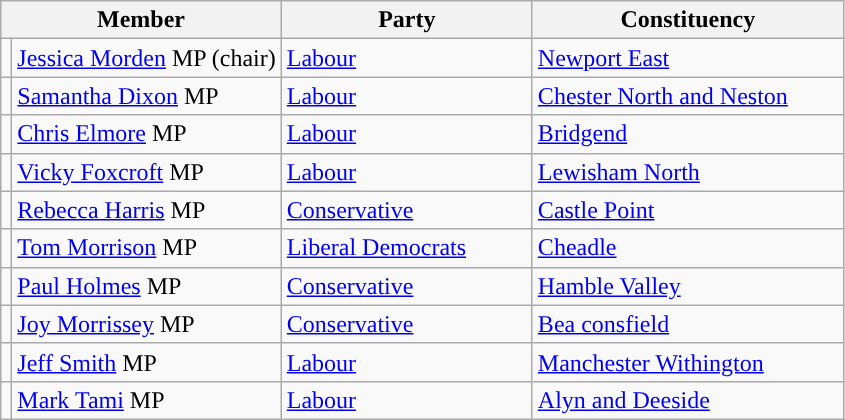<table class="wikitable">
<tr>
<th width="160px" colspan="2" valign="top">Member</th>
<th width="160px" valign="top">Party</th>
<th width="200px" valign="top">Constituency</th>
</tr>
<tr>
<td style="color:inherit;background:"></td>
<td><a href='#'>Jessica Morden</a> MP (chair)</td>
<td><a href='#'>Labour</a></td>
<td><a href='#'>Newport East</a></td>
</tr>
<tr>
<td style="color:inherit;background:"></td>
<td><a href='#'>Samantha Dixon</a> MP</td>
<td><a href='#'>Labour</a></td>
<td><a href='#'>Chester North and Neston</a></td>
</tr>
<tr>
<td style="color:inherit;background:"></td>
<td><a href='#'>Chris Elmore</a> MP</td>
<td><a href='#'>Labour</a></td>
<td><a href='#'>Bridgend</a></td>
</tr>
<tr>
<td style="color:inherit;background:"></td>
<td><a href='#'>Vicky Foxcroft</a> MP</td>
<td><a href='#'>Labour</a></td>
<td><a href='#'>Lewisham North</a></td>
</tr>
<tr>
<td style="color:inherit;background:"></td>
<td><a href='#'>Rebecca Harris</a> MP</td>
<td><a href='#'>Conservative</a></td>
<td><a href='#'>Castle Point</a></td>
</tr>
<tr>
<td style="color:inherit;background:"></td>
<td><a href='#'>Tom Morrison</a> MP</td>
<td><a href='#'>Liberal Democrats</a></td>
<td><a href='#'>Cheadle</a></td>
</tr>
<tr>
<td style="color:inherit;background:"></td>
<td><a href='#'>Paul Holmes</a> MP</td>
<td><a href='#'>Conservative</a></td>
<td><a href='#'>Hamble Valley</a></td>
</tr>
<tr>
<td style="color:inherit;background:"></td>
<td><a href='#'>Joy Morrissey</a> MP</td>
<td><a href='#'>Conservative</a></td>
<td><a href='#'>Bea consfield</a></td>
</tr>
<tr>
<td style="color:inherit;background:"></td>
<td><a href='#'>Jeff Smith</a> MP</td>
<td><a href='#'>Labour</a></td>
<td><a href='#'>Manchester Withington</a></td>
</tr>
<tr>
<td style="color:inherit;background:"></td>
<td><a href='#'>Mark Tami</a> MP</td>
<td><a href='#'>Labour</a></td>
<td><a href='#'>Alyn and Deeside</a></td>
</tr>
</table>
